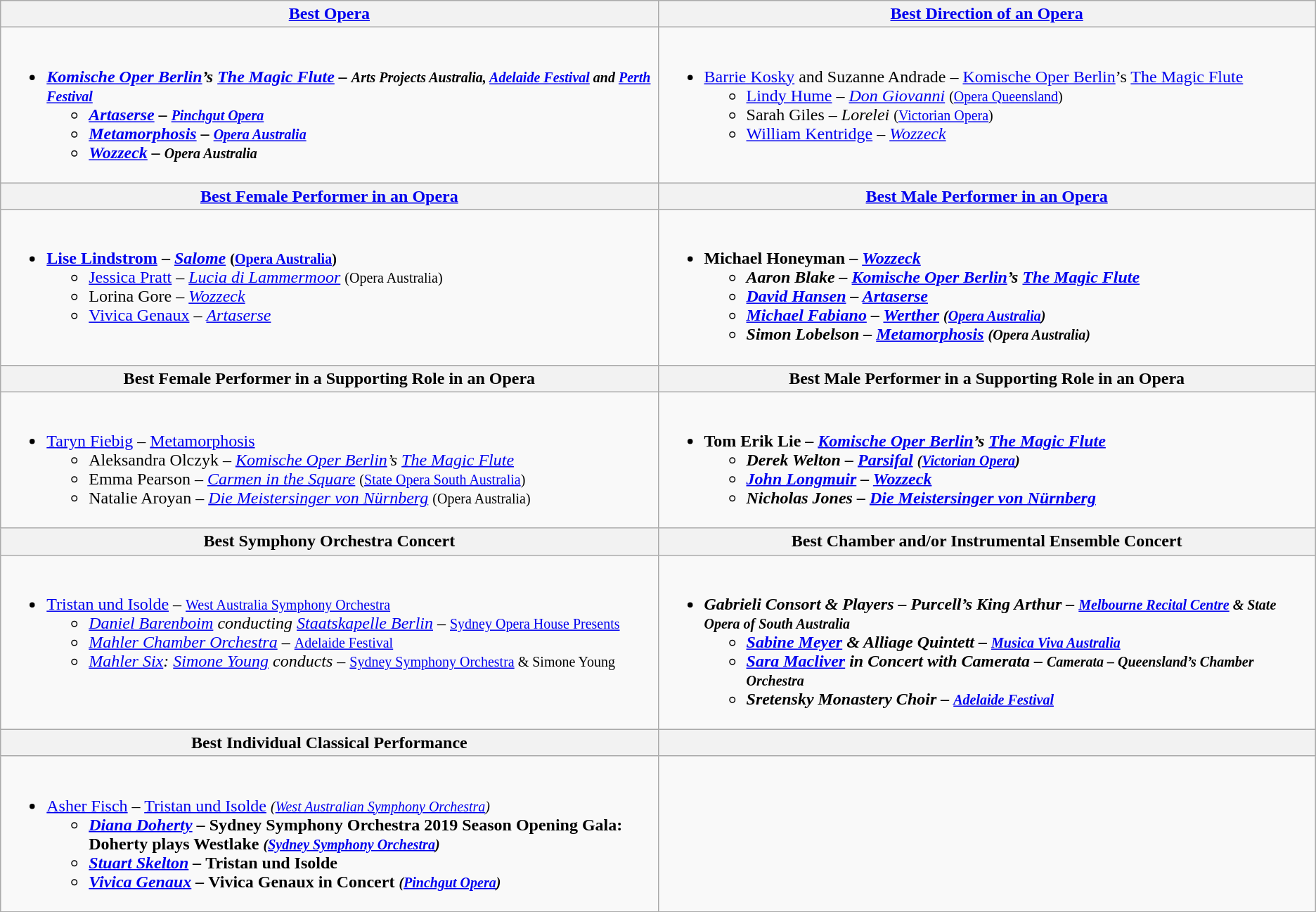<table class="wikitable">
<tr>
<th><a href='#'>Best Opera</a></th>
<th><a href='#'>Best Direction of an Opera</a></th>
</tr>
<tr>
<td valign="top"><br><ul><li><strong><em><a href='#'>Komische Oper Berlin</a>’s <a href='#'>The Magic Flute</a><em> – <small>Arts Projects Australia, <a href='#'>Adelaide Festival</a> and <a href='#'>Perth Festival</a></small><strong><ul><li></em><a href='#'>Artaserse</a><em> – <small><a href='#'>Pinchgut Opera</a></small></li><li></em><a href='#'>Metamorphosis</a><em> – <small><a href='#'>Opera Australia</a></small></li><li></em><a href='#'>Wozzeck</a><em> – <small>Opera Australia</small></li></ul></li></ul></td>
<td valign="top"><br><ul><li></strong><a href='#'>Barrie Kosky</a> and Suzanne Andrade – </em><a href='#'>Komische Oper Berlin</a>’s <a href='#'>The Magic Flute</a></em></strong><ul><li><a href='#'>Lindy Hume</a> – <em><a href='#'>Don Giovanni</a></em> <small>(<a href='#'>Opera Queensland</a>)</small></li><li>Sarah Giles – <em>Lorelei</em> <small>(<a href='#'>Victorian Opera</a>)</small></li><li><a href='#'>William Kentridge</a> – <em><a href='#'>Wozzeck</a></em></li></ul></li></ul></td>
</tr>
<tr>
<th><a href='#'>Best Female Performer in an Opera</a></th>
<th><a href='#'>Best Male Performer in an Opera</a></th>
</tr>
<tr>
<td valign="top"><br><ul><li><strong><a href='#'>Lise Lindstrom</a> – <em><a href='#'>Salome</a></em> <small>(<a href='#'>Opera Australia</a>)</small></strong><ul><li><a href='#'>Jessica Pratt</a> – <em><a href='#'>Lucia di Lammermoor</a></em> <small>(Opera Australia)</small></li><li>Lorina Gore – <em><a href='#'>Wozzeck</a></em></li><li><a href='#'>Vivica Genaux</a> – <em><a href='#'>Artaserse</a></em></li></ul></li></ul></td>
<td valign="top"><br><ul><li><strong>Michael Honeyman – <em><a href='#'>Wozzeck</a><strong><em><ul><li>Aaron Blake – </em><a href='#'>Komische Oper Berlin</a>’s <a href='#'>The Magic Flute</a><em></li><li><a href='#'>David Hansen</a> – </em><a href='#'>Artaserse</a><em></li><li><a href='#'>Michael Fabiano</a> – </em><a href='#'>Werther</a><em> <small>(<a href='#'>Opera Australia</a>)</small></li><li>Simon Lobelson – </em><a href='#'>Metamorphosis</a><em> <small>(Opera Australia)</small></li></ul></li></ul></td>
</tr>
<tr>
<th>Best Female Performer in a Supporting Role in an Opera</th>
<th>Best Male Performer in a Supporting Role in an Opera</th>
</tr>
<tr>
<td valign="top"><br><ul><li></strong><a href='#'>Taryn Fiebig</a> – </em><a href='#'>Metamorphosis</a></em></strong><ul><li>Aleksandra Olczyk – <em><a href='#'>Komische Oper Berlin</a>’s <a href='#'>The Magic Flute</a></em></li><li>Emma Pearson – <em><a href='#'>Carmen in the Square</a></em> <small>(<a href='#'>State Opera South Australia</a>)</small></li><li>Natalie Aroyan – <em><a href='#'>Die Meistersinger von Nürnberg</a></em> <small>(Opera Australia)</small></li></ul></li></ul></td>
<td valign="top"><br><ul><li><strong>Tom Erik Lie – <em><a href='#'>Komische Oper Berlin</a>’s <a href='#'>The Magic Flute</a><strong><em><ul><li>Derek Welton – </em><a href='#'>Parsifal</a><em> <small>(<a href='#'>Victorian Opera</a>)</small></li><li><a href='#'>John Longmuir</a> – </em><a href='#'>Wozzeck</a><em></li><li>Nicholas Jones – </em><a href='#'>Die Meistersinger von Nürnberg</a><em></li></ul></li></ul></td>
</tr>
<tr>
<th>Best Symphony Orchestra Concert</th>
<th>Best Chamber and/or Instrumental Ensemble Concert</th>
</tr>
<tr>
<td valign="top"><br><ul><li></em></strong><a href='#'>Tristan und Isolde</a></em> – <small><a href='#'>West Australia Symphony Orchestra</a></small></strong><ul><li><em><a href='#'>Daniel Barenboim</a> conducting <a href='#'>Staatskapelle Berlin</a></em> – <small><a href='#'>Sydney Opera House Presents</a></small></li><li><em><a href='#'>Mahler Chamber Orchestra</a></em> – <small><a href='#'>Adelaide Festival</a></small></li><li><em><a href='#'>Mahler Six</a>: <a href='#'>Simone Young</a> conducts</em> – <small><a href='#'>Sydney Symphony Orchestra</a> & Simone Young</small></li></ul></li></ul></td>
<td valign="top"><br><ul><li><strong><em>Gabrieli Consort & Players – Purcell’s King Arthur<em> – <small><a href='#'>Melbourne Recital Centre</a> & State Opera of South Australia</small><strong><ul><li></em><a href='#'>Sabine Meyer</a> & Alliage Quintett<em> – <small><a href='#'>Musica Viva Australia</a></small></li><li></em><a href='#'>Sara Macliver</a> in Concert with Camerata<em> – <small>Camerata – Queensland’s Chamber Orchestra</small></li><li></em>Sretensky Monastery Choir<em> – <small><a href='#'>Adelaide Festival</a></small></li></ul></li></ul></td>
</tr>
<tr>
<th style="width:50%">Best Individual Classical Performance</th>
<th style="width:50%"></th>
</tr>
<tr>
<td valign="top"><br><ul><li></strong><a href='#'>Asher Fisch</a> – </em><a href='#'>Tristan und Isolde</a><em> <small>(<a href='#'>West Australian Symphony Orchestra</a>)</small><strong><ul><li><a href='#'>Diana Doherty</a> – </em>Sydney Symphony Orchestra 2019 Season Opening Gala: Doherty plays Westlake<em> <small>(<a href='#'>Sydney Symphony Orchestra</a>)</small></li><li><a href='#'>Stuart Skelton</a> – </em>Tristan und Isolde<em></li><li><a href='#'>Vivica Genaux</a> – </em>Vivica Genaux in Concert<em> <small>(<a href='#'>Pinchgut Opera</a>)</small></li></ul></li></ul></td>
</tr>
</table>
